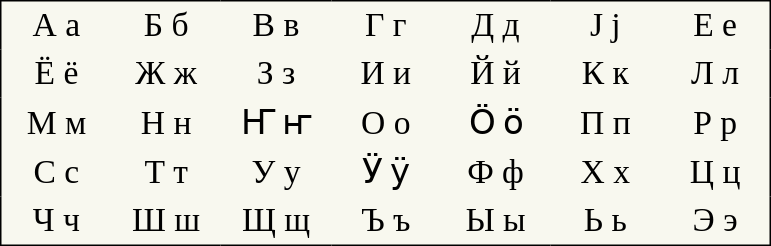<table style="font-family:Arial Unicode MS; font-size:1.4em; border-color:#000000; border-width:1px; border-style:solid; border-collapse:collapse; background-color:#F8F8EF">
<tr>
<td style="width:3em; text-align:center; padding: 3px;">А а</td>
<td style="width:3em; text-align:center; padding: 3px;">Б б</td>
<td style="width:3em; text-align:center; padding: 3px;">В в</td>
<td style="width:3em; text-align:center; padding: 3px;">Г г</td>
<td style="width:3em; text-align:center; padding: 3px;">Д д</td>
<td style="width:3em; text-align:center; padding: 3px;">Ј ј</td>
<td style="width:3em; text-align:center; padding: 3px;">Е е</td>
</tr>
<tr>
<td style="width:3em; text-align:center; padding: 3px;">Ё ё</td>
<td style="width:3em; text-align:center; padding: 3px;">Ж ж</td>
<td style="width:3em; text-align:center; padding: 3px;">З з</td>
<td style="width:3em; text-align:center; padding: 3px;">И и</td>
<td style="width:3em; text-align:center; padding: 3px;">Й й</td>
<td style="width:3em; text-align:center; padding: 3px;">К к</td>
<td style="width:3em; text-align:center; padding: 3px;">Л л</td>
</tr>
<tr>
<td style="width:3em; text-align:center; padding: 3px;">М м</td>
<td style="width:3em; text-align:center; padding: 3px;">Н н</td>
<td style="width:3em; text-align:center; padding: 3px;">Ҥ ҥ</td>
<td style="width:3em; text-align:center; padding: 3px;">О о</td>
<td style="width:3em; text-align:center; padding: 3px;">Ӧ ӧ</td>
<td style="width:3em; text-align:center; padding: 3px;">П п</td>
<td style="width:3em; text-align:center; padding: 3px;">Р р</td>
</tr>
<tr>
<td style="width:3em; text-align:center; padding: 3px;">С с</td>
<td style="width:3em; text-align:center; padding: 3px;">Т т</td>
<td style="width:3em; text-align:center; padding: 3px;">У у</td>
<td style="width:3em; text-align:center; padding: 3px;">Ӱ ӱ</td>
<td style="width:3em; text-align:center; padding: 3px;">Ф ф</td>
<td style="width:3em; text-align:center; padding: 3px;">Х х</td>
<td style="width:3em; text-align:center; padding: 3px;">Ц ц</td>
</tr>
<tr>
<td style="width:3em; text-align:center; padding: 3px;">Ч ч</td>
<td style="width:3em; text-align:center; padding: 3px;">Ш ш</td>
<td style="width:3em; text-align:center; padding: 3px;">Щ щ</td>
<td style="width:3em; text-align:center; padding: 3px;">Ъ ъ</td>
<td style="width:3em; text-align:center; padding: 3px;">Ы ы</td>
<td style="width:3em; text-align:center; padding: 3px;">Ь ь</td>
<td style="width:3em; text-align:center; padding: 3px;">Э э</td>
</tr>
</table>
